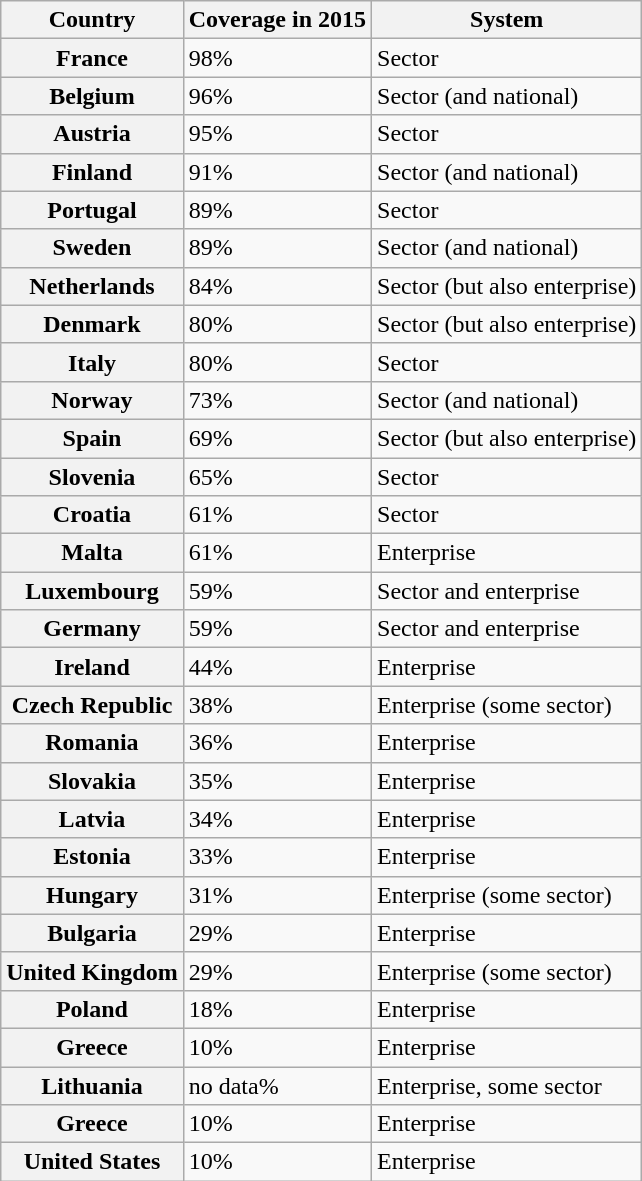<table class="wikitable sortable" style=text-align: center">
<tr>
<th>Country</th>
<th>Coverage in 2015</th>
<th>System</th>
</tr>
<tr>
<th scope=row>France</th>
<td>98%</td>
<td>Sector</td>
</tr>
<tr>
<th scope=row>Belgium</th>
<td>96%</td>
<td>Sector (and national)</td>
</tr>
<tr>
<th scope=row>Austria</th>
<td>95%</td>
<td>Sector</td>
</tr>
<tr>
<th scope=row>Finland</th>
<td>91%</td>
<td>Sector (and national)</td>
</tr>
<tr>
<th scope=row>Portugal</th>
<td>89%</td>
<td>Sector</td>
</tr>
<tr>
<th scope=row>Sweden</th>
<td>89%</td>
<td>Sector (and national)</td>
</tr>
<tr>
<th scope=row>Netherlands</th>
<td>84%</td>
<td>Sector (but also enterprise)</td>
</tr>
<tr>
<th scope=row>Denmark</th>
<td>80%</td>
<td>Sector (but also enterprise)</td>
</tr>
<tr>
<th scope=row>Italy</th>
<td>80%</td>
<td>Sector</td>
</tr>
<tr>
<th scope=row>Norway</th>
<td>73%</td>
<td>Sector (and national)</td>
</tr>
<tr>
<th scope=row>Spain</th>
<td>69%</td>
<td>Sector (but also enterprise)</td>
</tr>
<tr>
<th scope=row>Slovenia</th>
<td>65%</td>
<td>Sector</td>
</tr>
<tr>
<th scope=row>Croatia</th>
<td>61%</td>
<td>Sector</td>
</tr>
<tr>
<th scope=row>Malta</th>
<td>61%</td>
<td>Enterprise</td>
</tr>
<tr>
<th scope=row>Luxembourg</th>
<td>59%</td>
<td>Sector and enterprise</td>
</tr>
<tr>
<th scope=row>Germany</th>
<td>59%</td>
<td>Sector and enterprise</td>
</tr>
<tr>
<th scope=row>Ireland</th>
<td>44%</td>
<td>Enterprise</td>
</tr>
<tr>
<th scope=row>Czech Republic</th>
<td>38%</td>
<td>Enterprise (some sector)</td>
</tr>
<tr>
<th scope=row>Romania</th>
<td>36%</td>
<td>Enterprise</td>
</tr>
<tr>
<th scope=row>Slovakia</th>
<td>35%</td>
<td>Enterprise</td>
</tr>
<tr>
<th scope=row>Latvia</th>
<td>34%</td>
<td>Enterprise</td>
</tr>
<tr>
<th scope=row>Estonia</th>
<td>33%</td>
<td>Enterprise</td>
</tr>
<tr>
<th scope=row>Hungary</th>
<td>31%</td>
<td>Enterprise (some sector)</td>
</tr>
<tr>
<th scope=row>Bulgaria</th>
<td>29%</td>
<td>Enterprise</td>
</tr>
<tr>
<th scope=row>United Kingdom</th>
<td>29%</td>
<td>Enterprise (some sector)</td>
</tr>
<tr>
<th scope=row>Poland</th>
<td>18%</td>
<td>Enterprise</td>
</tr>
<tr>
<th scope=row>Greece</th>
<td>10%</td>
<td>Enterprise</td>
</tr>
<tr>
<th scope=row>Lithuania</th>
<td>no data%</td>
<td>Enterprise, some sector</td>
</tr>
<tr>
<th scope=row>Greece</th>
<td>10%</td>
<td>Enterprise</td>
</tr>
<tr>
<th scope=row>United States</th>
<td>10%</td>
<td>Enterprise</td>
</tr>
</table>
